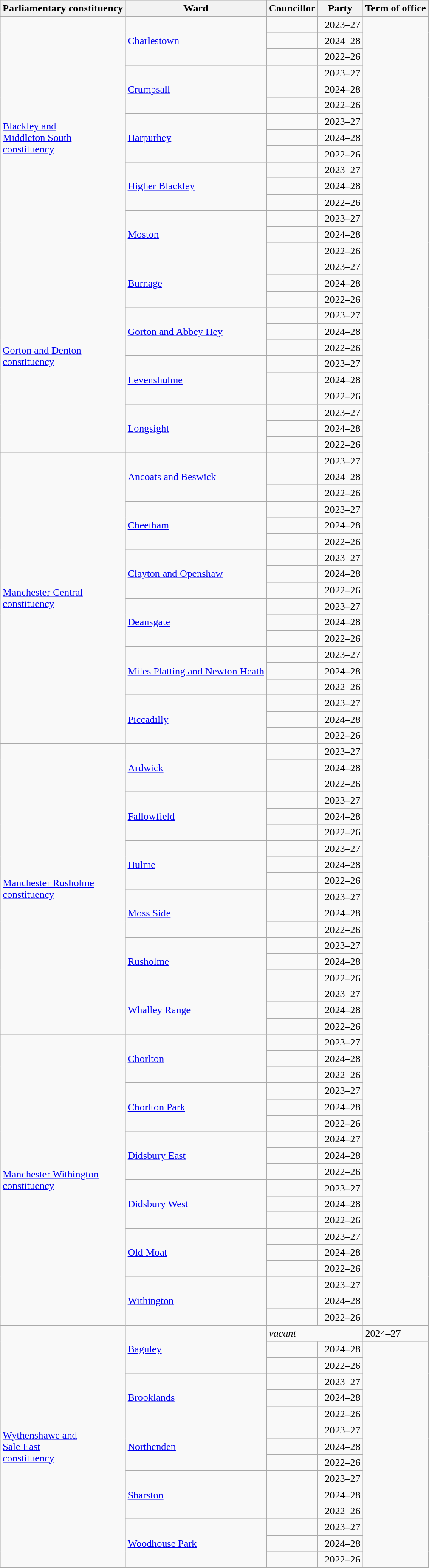<table class="wikitable sortable">
<tr>
<th>Parliamentary constituency</th>
<th>Ward</th>
<th>Councillor</th>
<th colspan=2>Party</th>
<th>Term of office</th>
</tr>
<tr>
<td rowspan=15><a href='#'>Blackley and<br>Middleton South<br>constituency</a></td>
<td rowspan="3"><a href='#'>Charlestown</a></td>
<td></td>
<td></td>
<td>2023–27</td>
</tr>
<tr>
<td></td>
<td></td>
<td>2024–28</td>
</tr>
<tr>
<td></td>
<td></td>
<td>2022–26</td>
</tr>
<tr>
<td rowspan="3"><a href='#'>Crumpsall</a></td>
<td></td>
<td></td>
<td>2023–27</td>
</tr>
<tr>
<td></td>
<td></td>
<td>2024–28</td>
</tr>
<tr>
<td></td>
<td></td>
<td>2022–26</td>
</tr>
<tr>
<td rowspan="3"><a href='#'>Harpurhey</a></td>
<td></td>
<td></td>
<td>2023–27</td>
</tr>
<tr>
<td></td>
<td></td>
<td>2024–28</td>
</tr>
<tr>
<td></td>
<td></td>
<td>2022–26</td>
</tr>
<tr>
<td rowspan="3"><a href='#'>Higher Blackley</a></td>
<td></td>
<td></td>
<td>2023–27</td>
</tr>
<tr>
<td></td>
<td></td>
<td>2024–28</td>
</tr>
<tr>
<td></td>
<td></td>
<td>2022–26</td>
</tr>
<tr>
<td rowspan="3"><a href='#'>Moston</a></td>
<td></td>
<td></td>
<td>2023–27</td>
</tr>
<tr>
<td></td>
<td></td>
<td>2024–28</td>
</tr>
<tr>
<td></td>
<td></td>
<td>2022–26</td>
</tr>
<tr>
<td rowspan=12><a href='#'>Gorton and Denton<br>constituency</a></td>
<td rowspan="3"><a href='#'>Burnage</a></td>
<td></td>
<td></td>
<td>2023–27</td>
</tr>
<tr>
<td></td>
<td></td>
<td>2024–28</td>
</tr>
<tr>
<td></td>
<td></td>
<td>2022–26</td>
</tr>
<tr>
<td rowspan=3><a href='#'>Gorton and Abbey Hey</a></td>
<td></td>
<td></td>
<td>2023–27</td>
</tr>
<tr>
<td></td>
<td></td>
<td>2024–28</td>
</tr>
<tr>
<td></td>
<td></td>
<td>2022–26</td>
</tr>
<tr>
<td rowspan="3"><a href='#'>Levenshulme</a></td>
<td></td>
<td></td>
<td>2023–27</td>
</tr>
<tr>
<td></td>
<td></td>
<td>2024–28</td>
</tr>
<tr>
<td></td>
<td></td>
<td>2022–26</td>
</tr>
<tr>
<td rowspan="3"><a href='#'>Longsight</a></td>
<td></td>
<td></td>
<td>2023–27</td>
</tr>
<tr>
<td></td>
<td></td>
<td>2024–28</td>
</tr>
<tr>
<td></td>
<td></td>
<td>2022–26</td>
</tr>
<tr>
<td rowspan=18><a href='#'>Manchester Central<br>constituency</a></td>
<td rowspan="3"><a href='#'>Ancoats and Beswick</a></td>
<td></td>
<td></td>
<td>2023–27</td>
</tr>
<tr>
<td></td>
<td></td>
<td>2024–28</td>
</tr>
<tr>
<td></td>
<td></td>
<td>2022–26</td>
</tr>
<tr>
<td rowspan="3"><a href='#'>Cheetham</a></td>
<td></td>
<td></td>
<td>2023–27</td>
</tr>
<tr>
<td></td>
<td></td>
<td>2024–28</td>
</tr>
<tr>
<td></td>
<td></td>
<td>2022–26</td>
</tr>
<tr>
<td rowspan="3"><a href='#'>Clayton and Openshaw</a></td>
<td></td>
<td></td>
<td>2023–27</td>
</tr>
<tr>
<td></td>
<td></td>
<td>2024–28</td>
</tr>
<tr>
<td></td>
<td></td>
<td>2022–26</td>
</tr>
<tr>
<td rowspan="3"><a href='#'>Deansgate</a></td>
<td></td>
<td></td>
<td>2023–27</td>
</tr>
<tr>
<td></td>
<td></td>
<td>2024–28</td>
</tr>
<tr>
<td></td>
<td></td>
<td>2022–26</td>
</tr>
<tr>
<td rowspan="3"><a href='#'>Miles Platting and Newton Heath</a></td>
<td></td>
<td></td>
<td>2023–27</td>
</tr>
<tr>
<td></td>
<td></td>
<td>2024–28</td>
</tr>
<tr>
<td></td>
<td></td>
<td>2022–26</td>
</tr>
<tr>
<td rowspan="3"><a href='#'>Piccadilly</a></td>
<td></td>
<td></td>
<td>2023–27</td>
</tr>
<tr>
<td></td>
<td></td>
<td>2024–28</td>
</tr>
<tr>
<td></td>
<td></td>
<td>2022–26</td>
</tr>
<tr>
<td rowspan=18><a href='#'>Manchester Rusholme<br>constituency</a></td>
<td rowspan="3"><a href='#'>Ardwick</a></td>
<td></td>
<td></td>
<td>2023–27</td>
</tr>
<tr>
<td></td>
<td></td>
<td>2024–28</td>
</tr>
<tr>
<td></td>
<td></td>
<td>2022–26</td>
</tr>
<tr>
<td rowspan="3"><a href='#'>Fallowfield</a></td>
<td></td>
<td></td>
<td>2023–27</td>
</tr>
<tr>
<td></td>
<td></td>
<td>2024–28</td>
</tr>
<tr>
<td></td>
<td></td>
<td>2022–26</td>
</tr>
<tr>
<td rowspan="3"><a href='#'>Hulme</a></td>
<td></td>
<td></td>
<td>2023–27</td>
</tr>
<tr>
<td></td>
<td></td>
<td>2024–28</td>
</tr>
<tr>
<td></td>
<td></td>
<td>2022–26</td>
</tr>
<tr>
<td rowspan="3"><a href='#'>Moss Side</a></td>
<td></td>
<td></td>
<td>2023–27</td>
</tr>
<tr>
<td></td>
<td></td>
<td>2024–28</td>
</tr>
<tr>
<td></td>
<td></td>
<td>2022–26</td>
</tr>
<tr>
<td rowspan="3"><a href='#'>Rusholme</a></td>
<td></td>
<td></td>
<td>2023–27</td>
</tr>
<tr>
<td></td>
<td></td>
<td>2024–28</td>
</tr>
<tr>
<td></td>
<td></td>
<td>2022–26</td>
</tr>
<tr>
<td rowspan="3"><a href='#'>Whalley Range</a></td>
<td></td>
<td></td>
<td>2023–27</td>
</tr>
<tr>
<td></td>
<td></td>
<td>2024–28</td>
</tr>
<tr>
<td></td>
<td></td>
<td>2022–26</td>
</tr>
<tr>
<td rowspan=18><a href='#'>Manchester Withington<br>constituency</a></td>
<td rowspan="3"><a href='#'>Chorlton</a></td>
<td></td>
<td></td>
<td>2023–27</td>
</tr>
<tr>
<td></td>
<td></td>
<td>2024–28</td>
</tr>
<tr>
<td></td>
<td></td>
<td>2022–26</td>
</tr>
<tr>
<td rowspan="3"><a href='#'>Chorlton Park</a></td>
<td></td>
<td></td>
<td>2023–27</td>
</tr>
<tr>
<td></td>
<td></td>
<td>2024–28</td>
</tr>
<tr>
<td></td>
<td></td>
<td>2022–26</td>
</tr>
<tr>
<td rowspan="3"><a href='#'>Didsbury East</a></td>
<td></td>
<td></td>
<td>2024–27</td>
</tr>
<tr>
<td></td>
<td></td>
<td>2024–28</td>
</tr>
<tr>
<td></td>
<td></td>
<td>2022–26</td>
</tr>
<tr>
<td rowspan="3"><a href='#'>Didsbury West</a></td>
<td></td>
<td></td>
<td>2023–27</td>
</tr>
<tr>
<td></td>
<td></td>
<td>2024–28</td>
</tr>
<tr>
<td></td>
<td></td>
<td>2022–26</td>
</tr>
<tr>
<td rowspan="3"><a href='#'>Old Moat</a></td>
<td></td>
<td></td>
<td>2023–27</td>
</tr>
<tr>
<td></td>
<td></td>
<td>2024–28</td>
</tr>
<tr>
<td></td>
<td></td>
<td>2022–26</td>
</tr>
<tr>
<td rowspan="3"><a href='#'>Withington</a></td>
<td></td>
<td></td>
<td>2023–27</td>
</tr>
<tr>
<td></td>
<td></td>
<td>2024–28</td>
</tr>
<tr>
<td></td>
<td></td>
<td>2022–26</td>
</tr>
<tr>
<td rowspan=15><a href='#'>Wythenshawe and<br>Sale East<br>constituency</a></td>
<td rowspan="3"><a href='#'>Baguley</a><br></td>
<td colspan=3><em>vacant</em></td>
<td>2024–27</td>
</tr>
<tr>
<td></td>
<td></td>
<td>2024–28</td>
</tr>
<tr>
<td></td>
<td></td>
<td>2022–26</td>
</tr>
<tr>
<td rowspan="3"><a href='#'>Brooklands</a></td>
<td></td>
<td></td>
<td>2023–27</td>
</tr>
<tr>
<td></td>
<td></td>
<td>2024–28</td>
</tr>
<tr>
<td></td>
<td></td>
<td>2022–26</td>
</tr>
<tr>
<td rowspan="3"><a href='#'>Northenden</a></td>
<td></td>
<td></td>
<td>2023–27</td>
</tr>
<tr>
<td></td>
<td></td>
<td>2024–28</td>
</tr>
<tr>
<td></td>
<td></td>
<td>2022–26</td>
</tr>
<tr>
<td rowspan="3"><a href='#'>Sharston</a></td>
<td></td>
<td></td>
<td>2023–27</td>
</tr>
<tr>
<td></td>
<td></td>
<td>2024–28</td>
</tr>
<tr>
<td></td>
<td></td>
<td>2022–26</td>
</tr>
<tr>
<td rowspan="3"><a href='#'>Woodhouse Park</a></td>
<td></td>
<td></td>
<td>2023–27</td>
</tr>
<tr>
<td></td>
<td></td>
<td>2024–28</td>
</tr>
<tr>
<td></td>
<td></td>
<td>2022–26</td>
</tr>
<tr>
</tr>
</table>
